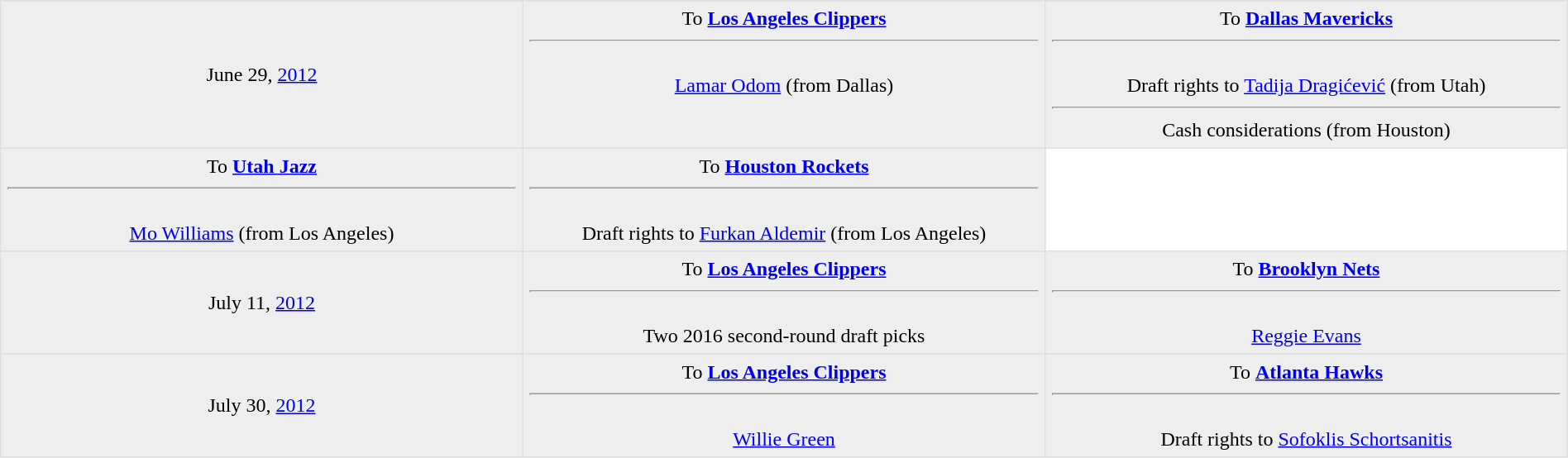<table border=1 style="border-collapse:collapse; text-align: center; width: 100%" bordercolor="#DFDFDF"  cellpadding="5">
<tr>
</tr>
<tr bgcolor="eeeeee">
<td style="width:12%" rowspan=2>June 29, <a href='#'>2012</a></td>
<td style="width:30%" valign="top">To <strong><a href='#'>Los Angeles Clippers</a></strong><hr><br><a href='#'>Lamar Odom</a> (from Dallas)</td>
<td style="width:30%" valign="top">To <strong><a href='#'>Dallas Mavericks</a></strong><hr><br>Draft rights to <a href='#'>Tadija Dragićević</a> (from Utah)<hr>
Cash considerations (from Houston)</td>
</tr>
<tr>
</tr>
<tr bgcolor="eeeeee">
<td style="width:30%; vertical-align:top;">To <strong><a href='#'>Utah Jazz</a></strong><hr><br><a href='#'>Mo Williams</a> (from Los Angeles)</td>
<td style="width:30%; vertical-align:top;">To <strong><a href='#'>Houston Rockets</a></strong><hr><br>Draft rights to <a href='#'>Furkan Aldemir</a> (from Los Angeles)</td>
</tr>
<tr>
</tr>
<tr bgcolor="eeeeee">
<td style="width:12%">July 11, <a href='#'>2012</a></td>
<td style="width:30%" valign="top">To <strong><a href='#'>Los Angeles Clippers</a></strong><hr><br>Two 2016 second-round draft picks</td>
<td style="width:30%" valign="top">To <strong><a href='#'>Brooklyn Nets</a></strong><hr><br><a href='#'>Reggie Evans</a></td>
</tr>
<tr>
</tr>
<tr bgcolor="eeeeee">
<td style="width:12%">July 30, <a href='#'>2012</a></td>
<td style="width:30%" valign="top">To <strong><a href='#'>Los Angeles Clippers</a></strong><hr><br><a href='#'>Willie Green</a></td>
<td style="width:30%" valign="top">To <strong><a href='#'>Atlanta Hawks</a></strong><hr><br>Draft rights to <a href='#'>Sofoklis Schortsanitis</a></td>
</tr>
</table>
